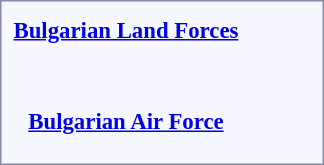<table style="border:1px solid #8888aa; background-color:#f7f8ff; padding:5px; font-size:95%; margin: 0px 12px 12px 0px;">
<tr style="text-align:center;">
<td rowspan=2><strong> <a href='#'>Bulgarian Land Forces</a></strong></td>
<td colspan=2 rowspan=2></td>
<td colspan=2></td>
<td colspan=2></td>
<td colspan=2></td>
<td colspan=2></td>
<td colspan=2></td>
<td colspan=2></td>
<td colspan=2></td>
<td colspan=2></td>
<td colspan=2></td>
<td colspan=2></td>
<td colspan=2></td>
</tr>
<tr style="text-align:center;">
<td colspan=2><br></td>
<td colspan=2><br></td>
<td colspan=2><br></td>
<td colspan=2><br></td>
<td colspan=2><br></td>
<td colspan=2><br></td>
<td colspan=2><br></td>
<td colspan=2><br></td>
<td colspan=2><br></td>
<td colspan=2><br></td>
<td colspan=2><br></td>
</tr>
<tr style="text-align:center;">
<td rowspan=2><strong></strong></td>
<td colspan=4 rowspan=2></td>
<td colspan=2></td>
<td colspan=2></td>
<td colspan=2></td>
<td colspan=2></td>
<td colspan=2></td>
<td colspan=2></td>
<td colspan=2></td>
<td colspan=2></td>
<td colspan=2></td>
<td colspan=2></td>
</tr>
<tr style="text-align:center;">
<td colspan=2><br></td>
<td colspan=2><br></td>
<td colspan=2><br></td>
<td colspan=2><br></td>
<td colspan=2><br></td>
<td colspan=2><br></td>
<td colspan=2><br></td>
<td colspan=2><br></td>
<td colspan=2><br></td>
<td colspan=2><br></td>
</tr>
<tr style="text-align:center;">
<td rowspan=2><strong> <a href='#'>Bulgarian Air Force</a></strong></td>
<td colspan=4 rowspan=2></td>
<td colspan=2></td>
<td colspan=2></td>
<td colspan=2></td>
<td colspan=2></td>
<td colspan=2></td>
<td colspan=2></td>
<td colspan=2></td>
<td colspan=2></td>
<td colspan=2></td>
<td colspan=2></td>
</tr>
<tr style="text-align:center;">
<td colspan=2><br></td>
<td colspan=2><br></td>
<td colspan=2><br></td>
<td colspan=2><br></td>
<td colspan=2><br></td>
<td colspan=2><br></td>
<td colspan=2><br></td>
<td colspan=2><br></td>
<td colspan=2><br></td>
<td colspan=2><br><br></td>
</tr>
</table>
